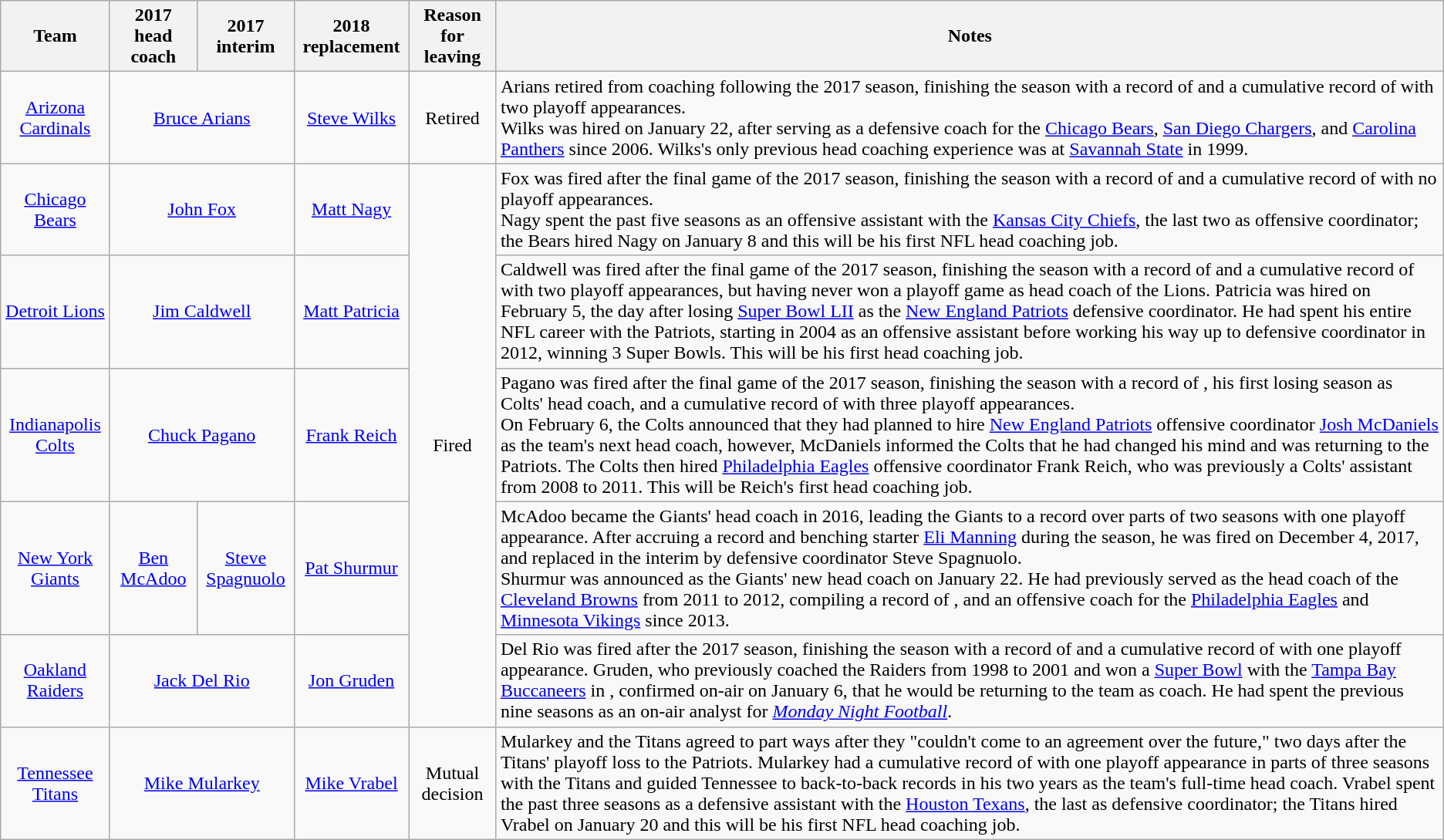<table class="wikitable">
<tr>
<th>Team</th>
<th>2017 head coach</th>
<th>2017 interim</th>
<th>2018 replacement</th>
<th class="unsortbale">Reason for leaving</th>
<th>Notes</th>
</tr>
<tr>
<td style="text-align:center;"><a href='#'>Arizona Cardinals</a></td>
<td colspan="2" style="text-align:center;"><a href='#'>Bruce Arians</a></td>
<td style="text-align:center;"><a href='#'>Steve Wilks</a></td>
<td style="text-align:center;">Retired</td>
<td>Arians retired from coaching following the 2017 season, finishing the season with a record of  and a cumulative record of  with two playoff appearances.<br>Wilks was hired on January 22, after serving as a defensive coach for the <a href='#'>Chicago Bears</a>, <a href='#'>San Diego Chargers</a>, and <a href='#'>Carolina Panthers</a> since 2006. Wilks's only previous head coaching experience was at <a href='#'>Savannah State</a> in 1999.</td>
</tr>
<tr>
<td style="text-align:center;"><a href='#'>Chicago Bears</a></td>
<td colspan="2" style="text-align:center;"><a href='#'>John Fox</a></td>
<td style="text-align:center;"><a href='#'>Matt Nagy</a></td>
<td rowspan=5 style="text-align:center;">Fired</td>
<td>Fox was fired after the final game of the 2017 season, finishing the season with a record of  and a cumulative record of  with no playoff appearances.<br>Nagy spent the past five seasons as an offensive assistant with the <a href='#'>Kansas City Chiefs</a>, the last two as offensive coordinator; the Bears hired Nagy on January 8 and this will be his first NFL head coaching job.</td>
</tr>
<tr>
<td style="text-align:center;"><a href='#'>Detroit Lions</a></td>
<td colspan="2" style="text-align:center;"><a href='#'>Jim Caldwell</a></td>
<td style="text-align:center;"><a href='#'>Matt Patricia</a></td>
<td>Caldwell was fired after the final game of the 2017 season, finishing the season with a record of  and a cumulative record of  with two playoff appearances, but having never won a playoff game as head coach of the Lions. Patricia was hired on February 5, the day after losing <a href='#'>Super Bowl LII</a> as the <a href='#'>New England Patriots</a> defensive coordinator. He had spent his entire NFL career with the Patriots, starting in 2004 as an offensive assistant before working his way up to defensive coordinator in 2012, winning 3 Super Bowls. This will be his first head coaching job.</td>
</tr>
<tr>
<td style="text-align:center;"><a href='#'>Indianapolis Colts</a></td>
<td colspan="2" style="text-align:center;"><a href='#'>Chuck Pagano</a></td>
<td style="text-align:center;"><a href='#'>Frank Reich</a></td>
<td>Pagano was fired after the final game of the 2017 season, finishing the season with a record of , his first losing season as Colts' head coach, and a cumulative record of  with three playoff appearances.<br>On February 6, the Colts announced that they had planned to hire <a href='#'>New England Patriots</a> offensive coordinator <a href='#'>Josh McDaniels</a> as the team's next head coach, however, McDaniels informed the Colts that he had changed his mind and was returning to the Patriots. The Colts then hired <a href='#'>Philadelphia Eagles</a> offensive coordinator Frank Reich, who was previously a Colts' assistant from 2008 to 2011. This will be Reich's first head coaching job.</td>
</tr>
<tr>
<td style="text-align:center;"><a href='#'>New York Giants</a></td>
<td style="text-align:center;"><a href='#'>Ben McAdoo</a></td>
<td style="text-align:center;"><a href='#'>Steve Spagnuolo</a></td>
<td style="text-align:center;"><a href='#'>Pat Shurmur</a></td>
<td>McAdoo became the Giants' head coach in 2016, leading the Giants to a  record over parts of two seasons with one playoff appearance. After accruing a  record and benching starter <a href='#'>Eli Manning</a> during the season, he was fired on December 4, 2017, and replaced in the interim by defensive coordinator Steve Spagnuolo.<br>Shurmur was announced as the Giants' new head coach on January 22. He had previously served as the head coach of the <a href='#'>Cleveland Browns</a> from 2011 to 2012, compiling a record of , and an offensive coach for the <a href='#'>Philadelphia Eagles</a> and <a href='#'>Minnesota Vikings</a> since 2013.</td>
</tr>
<tr>
<td style="text-align:center;"><a href='#'>Oakland Raiders</a></td>
<td colspan="2" style="text-align:center;"><a href='#'>Jack Del Rio</a></td>
<td style="text-align:center;"><a href='#'>Jon Gruden</a></td>
<td>Del Rio was fired after the 2017 season, finishing the season with a record of  and a cumulative record of  with one playoff appearance. Gruden, who previously coached the Raiders from 1998 to 2001 and won a <a href='#'>Super Bowl</a> with the <a href='#'>Tampa Bay Buccaneers</a> in , confirmed on-air on January 6, that he would be returning to the team as coach. He had spent the previous nine seasons as an on-air analyst for <em><a href='#'>Monday Night Football</a></em>.</td>
</tr>
<tr>
<td style="text-align:center;"><a href='#'>Tennessee Titans</a></td>
<td colspan="2" style="text-align:center;"><a href='#'>Mike Mularkey</a></td>
<td style="text-align:center;"><a href='#'>Mike Vrabel</a></td>
<td style="text-align:center;">Mutual decision</td>
<td>Mularkey and the Titans agreed to part ways after they "couldn't come to an agreement over the future," two days after the Titans' playoff loss to the Patriots. Mularkey had a cumulative record of  with one playoff appearance in parts of three seasons with the Titans and guided Tennessee to back-to-back  records in his two years as the team's full-time head coach. Vrabel spent the past three seasons as a defensive assistant with the <a href='#'>Houston Texans</a>, the last as defensive coordinator; the Titans hired Vrabel on January 20 and this will be his first NFL head coaching job.</td>
</tr>
</table>
